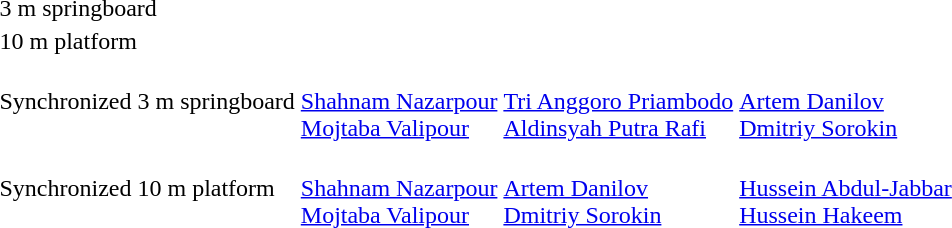<table>
<tr>
<td>3 m springboard</td>
<td></td>
<td></td>
<td></td>
</tr>
<tr>
<td>10 m platform</td>
<td></td>
<td></td>
<td></td>
</tr>
<tr>
<td>Synchronized 3 m springboard</td>
<td><br><a href='#'>Shahnam Nazarpour</a><br><a href='#'>Mojtaba Valipour</a></td>
<td><br><a href='#'>Tri Anggoro Priambodo</a><br><a href='#'>Aldinsyah Putra Rafi</a></td>
<td><br><a href='#'>Artem Danilov</a><br><a href='#'>Dmitriy Sorokin</a></td>
</tr>
<tr>
<td>Synchronized 10 m platform</td>
<td><br><a href='#'>Shahnam Nazarpour</a><br><a href='#'>Mojtaba Valipour</a></td>
<td><br><a href='#'>Artem Danilov</a><br><a href='#'>Dmitriy Sorokin</a></td>
<td><br><a href='#'>Hussein Abdul-Jabbar</a><br><a href='#'>Hussein Hakeem</a></td>
</tr>
</table>
